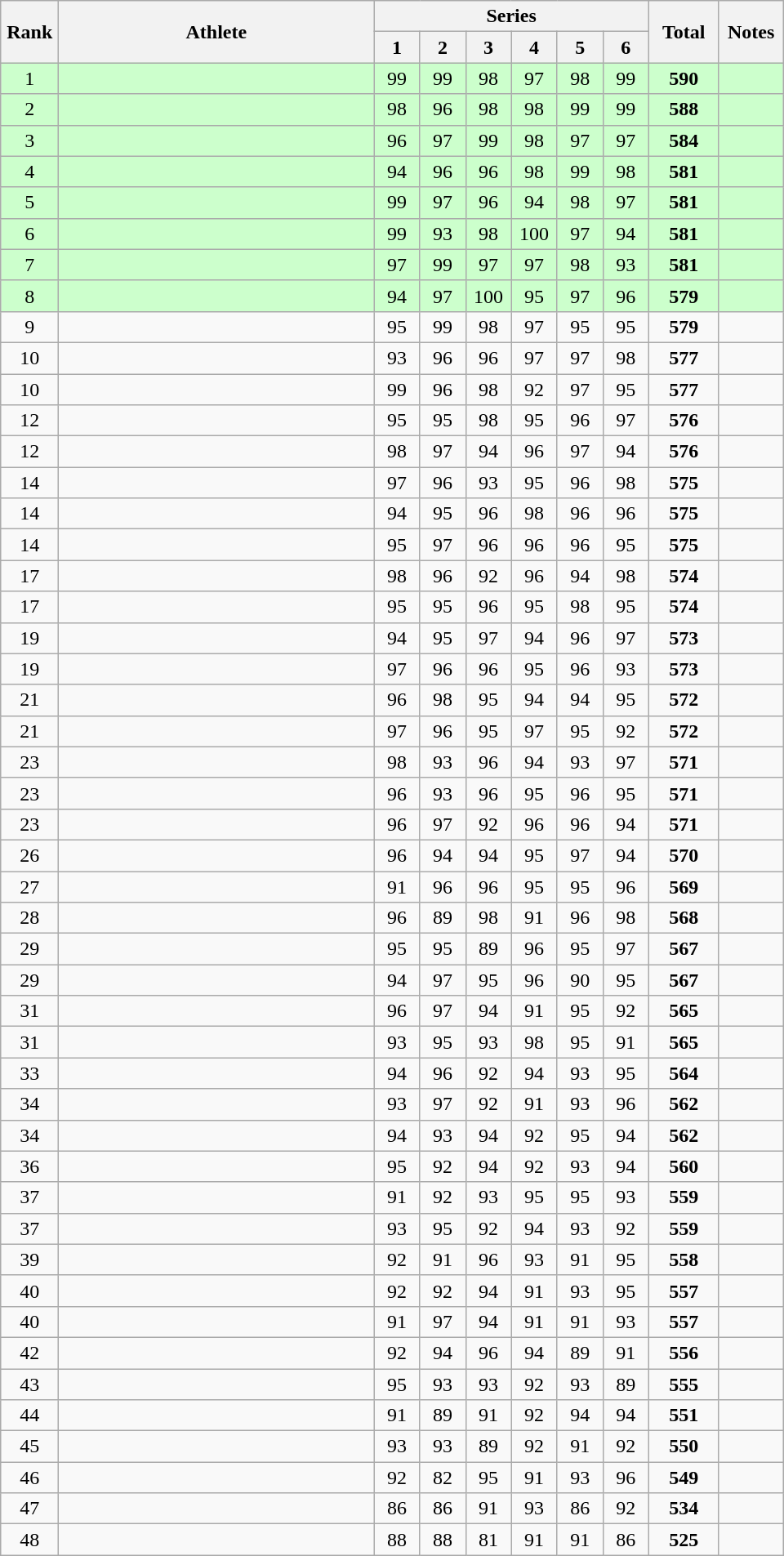<table class="wikitable" style="text-align:center">
<tr>
<th rowspan=2 width=40>Rank</th>
<th rowspan=2 width=250>Athlete</th>
<th colspan=6>Series</th>
<th rowspan=2 width=50>Total</th>
<th rowspan=2 width=45>Notes</th>
</tr>
<tr>
<th width=30>1</th>
<th width=30>2</th>
<th width=30>3</th>
<th width=30>4</th>
<th width=30>5</th>
<th width=30>6</th>
</tr>
<tr bgcolor=ccffcc>
<td>1</td>
<td align=left></td>
<td>99</td>
<td>99</td>
<td>98</td>
<td>97</td>
<td>98</td>
<td>99</td>
<td><strong>590</strong></td>
<td></td>
</tr>
<tr bgcolor=ccffcc>
<td>2</td>
<td align=left></td>
<td>98</td>
<td>96</td>
<td>98</td>
<td>98</td>
<td>99</td>
<td>99</td>
<td><strong>588</strong></td>
<td></td>
</tr>
<tr bgcolor=ccffcc>
<td>3</td>
<td align=left></td>
<td>96</td>
<td>97</td>
<td>99</td>
<td>98</td>
<td>97</td>
<td>97</td>
<td><strong>584</strong></td>
<td></td>
</tr>
<tr bgcolor=ccffcc>
<td>4</td>
<td align=left></td>
<td>94</td>
<td>96</td>
<td>96</td>
<td>98</td>
<td>99</td>
<td>98</td>
<td><strong>581</strong></td>
<td></td>
</tr>
<tr bgcolor=ccffcc>
<td>5</td>
<td align=left></td>
<td>99</td>
<td>97</td>
<td>96</td>
<td>94</td>
<td>98</td>
<td>97</td>
<td><strong>581</strong></td>
<td></td>
</tr>
<tr bgcolor=ccffcc>
<td>6</td>
<td align=left></td>
<td>99</td>
<td>93</td>
<td>98</td>
<td>100</td>
<td>97</td>
<td>94</td>
<td><strong>581</strong></td>
<td></td>
</tr>
<tr bgcolor=ccffcc>
<td>7</td>
<td align=left></td>
<td>97</td>
<td>99</td>
<td>97</td>
<td>97</td>
<td>98</td>
<td>93</td>
<td><strong>581</strong></td>
<td></td>
</tr>
<tr bgcolor=ccffcc>
<td>8</td>
<td align=left></td>
<td>94</td>
<td>97</td>
<td>100</td>
<td>95</td>
<td>97</td>
<td>96</td>
<td><strong>579</strong></td>
<td></td>
</tr>
<tr>
<td>9</td>
<td align=left></td>
<td>95</td>
<td>99</td>
<td>98</td>
<td>97</td>
<td>95</td>
<td>95</td>
<td><strong>579</strong></td>
<td></td>
</tr>
<tr>
<td>10</td>
<td align=left></td>
<td>93</td>
<td>96</td>
<td>96</td>
<td>97</td>
<td>97</td>
<td>98</td>
<td><strong>577</strong></td>
<td></td>
</tr>
<tr>
<td>10</td>
<td align=left></td>
<td>99</td>
<td>96</td>
<td>98</td>
<td>92</td>
<td>97</td>
<td>95</td>
<td><strong>577</strong></td>
<td></td>
</tr>
<tr>
<td>12</td>
<td align=left></td>
<td>95</td>
<td>95</td>
<td>98</td>
<td>95</td>
<td>96</td>
<td>97</td>
<td><strong>576</strong></td>
<td></td>
</tr>
<tr>
<td>12</td>
<td align=left></td>
<td>98</td>
<td>97</td>
<td>94</td>
<td>96</td>
<td>97</td>
<td>94</td>
<td><strong>576</strong></td>
<td></td>
</tr>
<tr>
<td>14</td>
<td align=left></td>
<td>97</td>
<td>96</td>
<td>93</td>
<td>95</td>
<td>96</td>
<td>98</td>
<td><strong>575</strong></td>
<td></td>
</tr>
<tr>
<td>14</td>
<td align=left></td>
<td>94</td>
<td>95</td>
<td>96</td>
<td>98</td>
<td>96</td>
<td>96</td>
<td><strong>575</strong></td>
<td></td>
</tr>
<tr>
<td>14</td>
<td align=left></td>
<td>95</td>
<td>97</td>
<td>96</td>
<td>96</td>
<td>96</td>
<td>95</td>
<td><strong>575</strong></td>
<td></td>
</tr>
<tr>
<td>17</td>
<td align=left></td>
<td>98</td>
<td>96</td>
<td>92</td>
<td>96</td>
<td>94</td>
<td>98</td>
<td><strong>574</strong></td>
<td></td>
</tr>
<tr>
<td>17</td>
<td align=left></td>
<td>95</td>
<td>95</td>
<td>96</td>
<td>95</td>
<td>98</td>
<td>95</td>
<td><strong>574</strong></td>
<td></td>
</tr>
<tr>
<td>19</td>
<td align=left></td>
<td>94</td>
<td>95</td>
<td>97</td>
<td>94</td>
<td>96</td>
<td>97</td>
<td><strong>573</strong></td>
<td></td>
</tr>
<tr>
<td>19</td>
<td align=left></td>
<td>97</td>
<td>96</td>
<td>96</td>
<td>95</td>
<td>96</td>
<td>93</td>
<td><strong>573</strong></td>
<td></td>
</tr>
<tr>
<td>21</td>
<td align=left></td>
<td>96</td>
<td>98</td>
<td>95</td>
<td>94</td>
<td>94</td>
<td>95</td>
<td><strong>572</strong></td>
<td></td>
</tr>
<tr>
<td>21</td>
<td align=left></td>
<td>97</td>
<td>96</td>
<td>95</td>
<td>97</td>
<td>95</td>
<td>92</td>
<td><strong>572</strong></td>
<td></td>
</tr>
<tr>
<td>23</td>
<td align=left></td>
<td>98</td>
<td>93</td>
<td>96</td>
<td>94</td>
<td>93</td>
<td>97</td>
<td><strong>571</strong></td>
<td></td>
</tr>
<tr>
<td>23</td>
<td align=left></td>
<td>96</td>
<td>93</td>
<td>96</td>
<td>95</td>
<td>96</td>
<td>95</td>
<td><strong>571</strong></td>
<td></td>
</tr>
<tr>
<td>23</td>
<td align=left></td>
<td>96</td>
<td>97</td>
<td>92</td>
<td>96</td>
<td>96</td>
<td>94</td>
<td><strong>571</strong></td>
<td></td>
</tr>
<tr>
<td>26</td>
<td align=left></td>
<td>96</td>
<td>94</td>
<td>94</td>
<td>95</td>
<td>97</td>
<td>94</td>
<td><strong>570</strong></td>
<td></td>
</tr>
<tr>
<td>27</td>
<td align=left></td>
<td>91</td>
<td>96</td>
<td>96</td>
<td>95</td>
<td>95</td>
<td>96</td>
<td><strong>569</strong></td>
<td></td>
</tr>
<tr>
<td>28</td>
<td align=left></td>
<td>96</td>
<td>89</td>
<td>98</td>
<td>91</td>
<td>96</td>
<td>98</td>
<td><strong>568</strong></td>
<td></td>
</tr>
<tr>
<td>29</td>
<td align=left></td>
<td>95</td>
<td>95</td>
<td>89</td>
<td>96</td>
<td>95</td>
<td>97</td>
<td><strong>567</strong></td>
<td></td>
</tr>
<tr>
<td>29</td>
<td align=left></td>
<td>94</td>
<td>97</td>
<td>95</td>
<td>96</td>
<td>90</td>
<td>95</td>
<td><strong>567</strong></td>
<td></td>
</tr>
<tr>
<td>31</td>
<td align=left></td>
<td>96</td>
<td>97</td>
<td>94</td>
<td>91</td>
<td>95</td>
<td>92</td>
<td><strong>565</strong></td>
<td></td>
</tr>
<tr>
<td>31</td>
<td align=left></td>
<td>93</td>
<td>95</td>
<td>93</td>
<td>98</td>
<td>95</td>
<td>91</td>
<td><strong>565</strong></td>
<td></td>
</tr>
<tr>
<td>33</td>
<td align=left></td>
<td>94</td>
<td>96</td>
<td>92</td>
<td>94</td>
<td>93</td>
<td>95</td>
<td><strong>564</strong></td>
<td></td>
</tr>
<tr>
<td>34</td>
<td align=left></td>
<td>93</td>
<td>97</td>
<td>92</td>
<td>91</td>
<td>93</td>
<td>96</td>
<td><strong>562</strong></td>
<td></td>
</tr>
<tr>
<td>34</td>
<td align=left></td>
<td>94</td>
<td>93</td>
<td>94</td>
<td>92</td>
<td>95</td>
<td>94</td>
<td><strong>562</strong></td>
<td></td>
</tr>
<tr>
<td>36</td>
<td align=left></td>
<td>95</td>
<td>92</td>
<td>94</td>
<td>92</td>
<td>93</td>
<td>94</td>
<td><strong>560</strong></td>
<td></td>
</tr>
<tr>
<td>37</td>
<td align=left></td>
<td>91</td>
<td>92</td>
<td>93</td>
<td>95</td>
<td>95</td>
<td>93</td>
<td><strong>559</strong></td>
<td></td>
</tr>
<tr>
<td>37</td>
<td align=left></td>
<td>93</td>
<td>95</td>
<td>92</td>
<td>94</td>
<td>93</td>
<td>92</td>
<td><strong>559</strong></td>
<td></td>
</tr>
<tr>
<td>39</td>
<td align=left></td>
<td>92</td>
<td>91</td>
<td>96</td>
<td>93</td>
<td>91</td>
<td>95</td>
<td><strong>558</strong></td>
<td></td>
</tr>
<tr>
<td>40</td>
<td align=left></td>
<td>92</td>
<td>92</td>
<td>94</td>
<td>91</td>
<td>93</td>
<td>95</td>
<td><strong>557</strong></td>
<td></td>
</tr>
<tr>
<td>40</td>
<td align=left></td>
<td>91</td>
<td>97</td>
<td>94</td>
<td>91</td>
<td>91</td>
<td>93</td>
<td><strong>557</strong></td>
<td></td>
</tr>
<tr>
<td>42</td>
<td align=left></td>
<td>92</td>
<td>94</td>
<td>96</td>
<td>94</td>
<td>89</td>
<td>91</td>
<td><strong>556</strong></td>
<td></td>
</tr>
<tr>
<td>43</td>
<td align=left></td>
<td>95</td>
<td>93</td>
<td>93</td>
<td>92</td>
<td>93</td>
<td>89</td>
<td><strong>555</strong></td>
<td></td>
</tr>
<tr>
<td>44</td>
<td align=left></td>
<td>91</td>
<td>89</td>
<td>91</td>
<td>92</td>
<td>94</td>
<td>94</td>
<td><strong>551</strong></td>
<td></td>
</tr>
<tr>
<td>45</td>
<td align=left></td>
<td>93</td>
<td>93</td>
<td>89</td>
<td>92</td>
<td>91</td>
<td>92</td>
<td><strong>550</strong></td>
<td></td>
</tr>
<tr>
<td>46</td>
<td align=left></td>
<td>92</td>
<td>82</td>
<td>95</td>
<td>91</td>
<td>93</td>
<td>96</td>
<td><strong>549</strong></td>
<td></td>
</tr>
<tr>
<td>47</td>
<td align=left></td>
<td>86</td>
<td>86</td>
<td>91</td>
<td>93</td>
<td>86</td>
<td>92</td>
<td><strong>534</strong></td>
<td></td>
</tr>
<tr>
<td>48</td>
<td align=left></td>
<td>88</td>
<td>88</td>
<td>81</td>
<td>91</td>
<td>91</td>
<td>86</td>
<td><strong>525</strong></td>
<td></td>
</tr>
</table>
